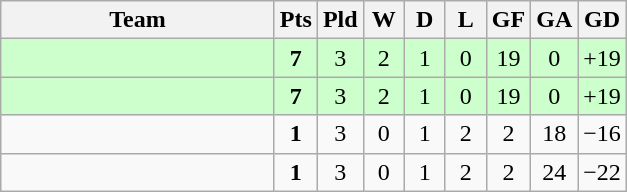<table class="wikitable" style="text-align: center;">
<tr>
<th width=175>Team</th>
<th width=20 abbr="Points">Pts</th>
<th width=20 abbr="Played">Pld</th>
<th width=20 abbr="Won">W</th>
<th width=20 abbr="Drawn">D</th>
<th width=20 abbr="Lost">L</th>
<th width=20 abbr="Goals for">GF</th>
<th width=20 abbr="Goals against">GA</th>
<th width=20 abbr="Goal difference">GD</th>
</tr>
<tr style="background:#ccffcc;">
<td style="text-align:left;"></td>
<td><strong>7</strong></td>
<td>3</td>
<td>2</td>
<td>1</td>
<td>0</td>
<td>19</td>
<td>0</td>
<td>+19</td>
</tr>
<tr bgcolor=#ccffcc align=center>
<td style="text-align:left;"></td>
<td><strong>7</strong></td>
<td>3</td>
<td>2</td>
<td>1</td>
<td>0</td>
<td>19</td>
<td>0</td>
<td>+19</td>
</tr>
<tr align=center>
<td style="text-align:left;"></td>
<td><strong>1</strong></td>
<td>3</td>
<td>0</td>
<td>1</td>
<td>2</td>
<td>2</td>
<td>18</td>
<td>−16</td>
</tr>
<tr align=center>
<td style="text-align:left;"></td>
<td><strong>1</strong></td>
<td>3</td>
<td>0</td>
<td>1</td>
<td>2</td>
<td>2</td>
<td>24</td>
<td>−22</td>
</tr>
</table>
